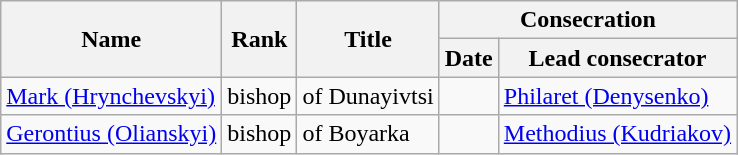<table class="wikitable sortable">
<tr>
<th rowspan="2">Name</th>
<th rowspan="2">Rank</th>
<th rowspan="2">Title</th>
<th colspan="2">Consecration</th>
</tr>
<tr>
<th>Date</th>
<th>Lead consecrator</th>
</tr>
<tr>
<td><a href='#'>Mark (Hrynchevskyi)</a></td>
<td data-sort-value="3">bishop</td>
<td>of Dunayivtsi</td>
<td></td>
<td><a href='#'>Philaret (Denysenko)</a></td>
</tr>
<tr>
<td><a href='#'>Gerontius (Olianskyi)</a></td>
<td data-sort-value="3">bishop</td>
<td>of Boyarka</td>
<td></td>
<td><a href='#'>Methodius (Kudriakov)</a></td>
</tr>
</table>
